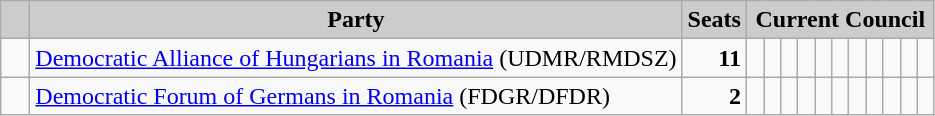<table class="wikitable">
<tr>
<th style="background:#ccc">   </th>
<th style="background:#ccc">Party</th>
<th style="background:#ccc">Seats</th>
<th style="background:#ccc" colspan="11">Current Council</th>
</tr>
<tr>
<td>  </td>
<td><a href='#'>Democratic Alliance of Hungarians in Romania</a> (UDMR/RMDSZ)</td>
<td style="text-align: right"><strong>11</strong></td>
<td>  </td>
<td>  </td>
<td>  </td>
<td>  </td>
<td>  </td>
<td>  </td>
<td>  </td>
<td>  </td>
<td>  </td>
<td>  </td>
<td>  </td>
</tr>
<tr>
<td>  </td>
<td><a href='#'>Democratic Forum of Germans in Romania</a> (FDGR/DFDR)</td>
<td style="text-align: right"><strong>2</strong></td>
<td>  </td>
<td>  </td>
<td> </td>
<td> </td>
<td> </td>
<td> </td>
<td> </td>
<td> </td>
<td> </td>
<td> </td>
<td> </td>
</tr>
</table>
